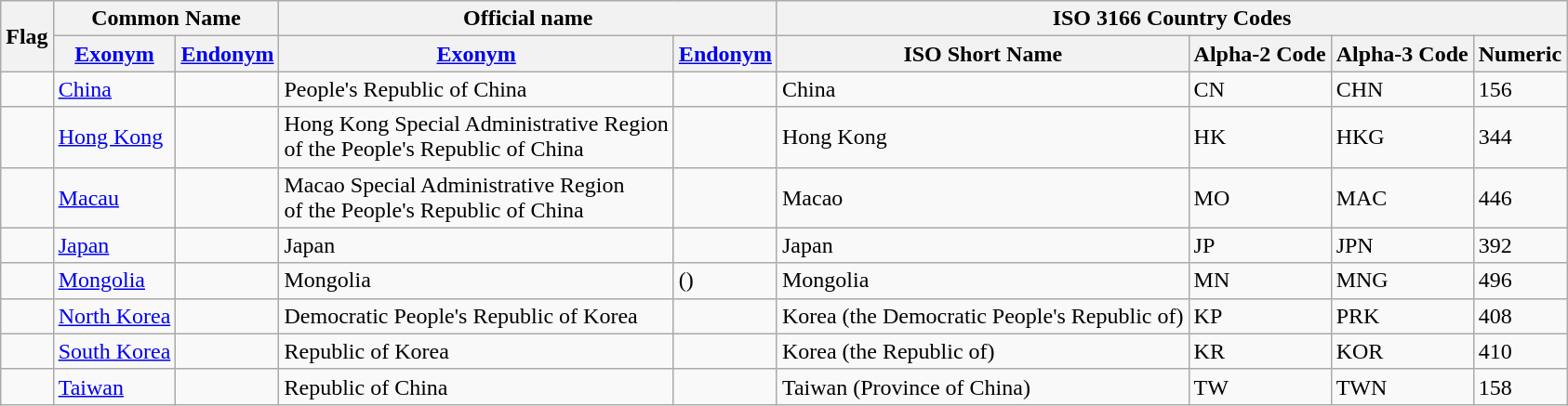<table class=wikitable>
<tr>
<th rowspan=2>Flag</th>
<th colspan=2>Common Name</th>
<th colspan=2>Official name</th>
<th colspan=4>ISO 3166 Country Codes</th>
</tr>
<tr>
<th><a href='#'>Exonym</a></th>
<th><a href='#'>Endonym</a></th>
<th><a href='#'>Exonym</a></th>
<th><a href='#'>Endonym</a></th>
<th>ISO Short Name</th>
<th>Alpha-2 Code</th>
<th>Alpha-3 Code</th>
<th>Numeric</th>
</tr>
<tr>
<td></td>
<td><a href='#'>China</a></td>
<td align=center></td>
<td>People's Republic of China</td>
<td></td>
<td>China</td>
<td>CN</td>
<td>CHN</td>
<td>156</td>
</tr>
<tr>
<td></td>
<td><a href='#'>Hong Kong</a></td>
<td align=center></td>
<td>Hong Kong Special Administrative Region<br>of the People's Republic of China</td>
<td></td>
<td>Hong Kong</td>
<td>HK</td>
<td>HKG</td>
<td>344</td>
</tr>
<tr>
<td></td>
<td><a href='#'>Macau</a></td>
<td align=center></td>
<td>Macao Special Administrative Region<br>of the People's Republic of China</td>
<td></td>
<td>Macao</td>
<td>MO</td>
<td>MAC</td>
<td>446</td>
</tr>
<tr>
<td></td>
<td><a href='#'>Japan</a></td>
<td align=center></td>
<td>Japan</td>
<td></td>
<td>Japan</td>
<td>JP</td>
<td>JPN</td>
<td>392</td>
</tr>
<tr>
<td></td>
<td><a href='#'>Mongolia</a></td>
<td align=center></td>
<td>Mongolia</td>
<td> ()</td>
<td>Mongolia</td>
<td>MN</td>
<td>MNG</td>
<td>496</td>
</tr>
<tr>
<td></td>
<td><a href='#'>North Korea</a></td>
<td align=center></td>
<td>Democratic People's Republic of Korea</td>
<td></td>
<td>Korea (the Democratic People's Republic of)</td>
<td>KP</td>
<td>PRK</td>
<td>408</td>
</tr>
<tr>
<td></td>
<td><a href='#'>South Korea</a></td>
<td align=center></td>
<td>Republic of Korea</td>
<td></td>
<td>Korea (the Republic of)</td>
<td>KR</td>
<td>KOR</td>
<td>410</td>
</tr>
<tr>
<td></td>
<td><a href='#'>Taiwan</a></td>
<td align=center></td>
<td>Republic of China</td>
<td></td>
<td>Taiwan (Province of China)</td>
<td>TW</td>
<td>TWN</td>
<td>158</td>
</tr>
</table>
